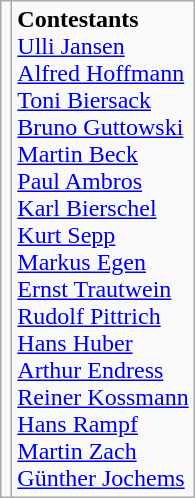<table class="wikitable" style="text-align:center">
<tr>
<td></td>
<td align=left><strong>Contestants</strong><br> <a href='#'>Ulli Jansen</a> <br> <a href='#'>Alfred Hoffmann</a> <br> <a href='#'>Toni Biersack</a> <br> <a href='#'>Bruno Guttowski</a> <br> <a href='#'>Martin Beck</a> <br> <a href='#'>Paul Ambros</a> <br> <a href='#'>Karl Bierschel</a> <br> <a href='#'>Kurt Sepp</a> <br> <a href='#'>Markus Egen</a> <br> <a href='#'>Ernst Trautwein</a> <br> <a href='#'>Rudolf Pittrich</a> <br> <a href='#'>Hans Huber</a> <br> <a href='#'>Arthur Endress</a> <br> <a href='#'>Reiner Kossmann</a> <br> <a href='#'>Hans Rampf</a> <br> <a href='#'>Martin Zach</a> <br> <a href='#'>Günther Jochems</a></td>
</tr>
</table>
